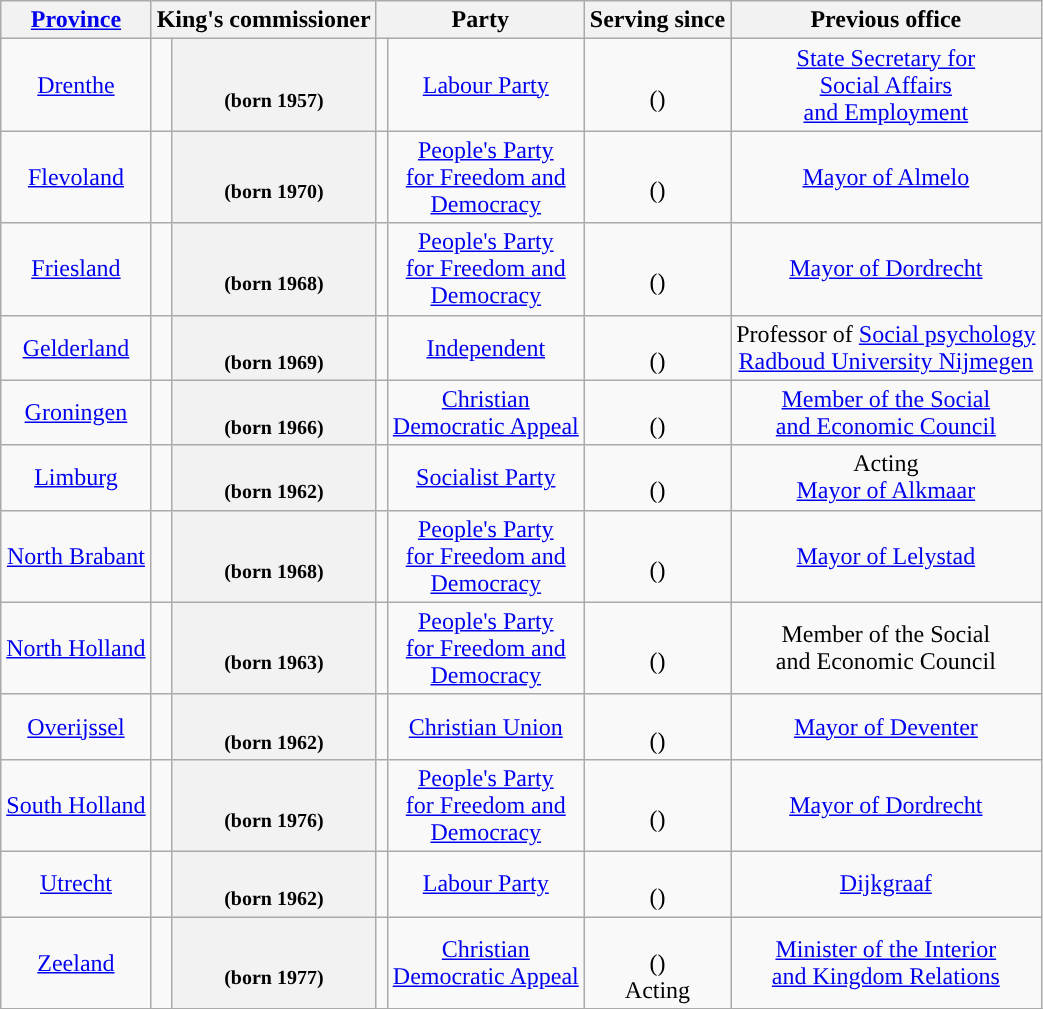<table class="sortable wikitable plainrowheaders" style="text-align:center;">
<tr>
<th scope="col"><a href='#'>Province</a></th>
<th scope="col" colspan="2">King's commissioner</th>
<th scope="col" colspan="2">Party</th>
<th scope="col">Serving since</th>
<th scope="col">Previous office</th>
</tr>
<tr>
<td><a href='#'>Drenthe</a></td>
<td></td>
<th scope="row"> <br> <small>(born 1957)</small></th>
<td style="background:"></td>
<td><a href='#'>Labour Party</a></td>
<td> <br> ()</td>
<td><a href='#'>State Secretary for <br> Social Affairs <br> and Employment</a></td>
</tr>
<tr>
<td><a href='#'>Flevoland</a></td>
<td></td>
<th scope="row"><br> <small>(born 1970)</small></th>
<td style="background:"></td>
<td><a href='#'>People's Party <br> for Freedom and <br> Democracy</a></td>
<td> <br> ()</td>
<td><a href='#'>Mayor of Almelo</a></td>
</tr>
<tr>
<td><a href='#'>Friesland</a></td>
<td></td>
<th scope="row"> <br> <small>(born 1968)</small></th>
<td style="background:"></td>
<td><a href='#'>People's Party <br> for Freedom and <br> Democracy</a></td>
<td> <br> ()</td>
<td><a href='#'>Mayor of Dordrecht</a></td>
</tr>
<tr>
<td><a href='#'>Gelderland</a></td>
<td></td>
<th scope="row"> <br> <small>(born 1969)</small></th>
<td style="background:"></td>
<td><a href='#'>Independent</a></td>
<td> <br> () <br></td>
<td>Professor of <a href='#'>Social psychology</a> <br> <a href='#'>Radboud University Nijmegen</a></td>
</tr>
<tr>
<td><a href='#'>Groningen</a></td>
<td></td>
<th scope="row"> <br> <small>(born 1966)</small></th>
<td style="background:"></td>
<td><a href='#'>Christian <br> Democratic Appeal</a></td>
<td> <br> ()</td>
<td><a href='#'>Member of the Social <br> and Economic Council</a></td>
</tr>
<tr>
<td><a href='#'>Limburg</a></td>
<td></td>
<th scope="row"> <br> <small>(born 1962)</small></th>
<td style="background:"></td>
<td><a href='#'>Socialist Party</a></td>
<td> <br> ()</td>
<td>Acting <br> <a href='#'>Mayor of Alkmaar</a></td>
</tr>
<tr>
<td><a href='#'>North Brabant</a></td>
<td></td>
<th scope="row"> <br> <small>(born 1968)</small></th>
<td style="background:"></td>
<td><a href='#'>People's Party <br> for Freedom and <br> Democracy</a></td>
<td> <br> ()</td>
<td><a href='#'>Mayor of Lelystad</a></td>
</tr>
<tr>
<td><a href='#'>North Holland</a></td>
<td></td>
<th scope="row"> <br> <small>(born 1963)</small></th>
<td style="background:"></td>
<td><a href='#'>People's Party <br> for Freedom and <br> Democracy</a></td>
<td> <br> ()</td>
<td>Member of the Social <br> and Economic Council</td>
</tr>
<tr>
<td><a href='#'>Overijssel</a></td>
<td></td>
<th scope="row"> <br> <small>(born 1962)</small></th>
<td style="background:"></td>
<td><a href='#'>Christian Union</a></td>
<td> <br> ()</td>
<td><a href='#'>Mayor of Deventer</a></td>
</tr>
<tr>
<td><a href='#'>South Holland</a></td>
<td></td>
<th scope="row"> <br> <small>(born 1976)</small></th>
<td style="background:"></td>
<td><a href='#'>People's Party <br> for Freedom and <br> Democracy</a></td>
<td> <br> ()</td>
<td><a href='#'>Mayor of Dordrecht</a></td>
</tr>
<tr>
<td><a href='#'>Utrecht</a></td>
<td></td>
<th scope="row"> <br> <small>(born 1962)</small></th>
<td style="background:"></td>
<td><a href='#'>Labour Party</a></td>
<td> <br> ()</td>
<td><a href='#'>Dijkgraaf</a></td>
</tr>
<tr>
<td><a href='#'>Zeeland</a></td>
<td></td>
<th scope="row"> <br> <small>(born 1977)</small></th>
<td style="background:"></td>
<td><a href='#'>Christian <br> Democratic Appeal</a></td>
<td> <br> () <br> Acting</td>
<td><a href='#'>Minister of the Interior</a> <br> <a href='#'>and Kingdom Relations</a></td>
</tr>
<tr>
</tr>
</table>
